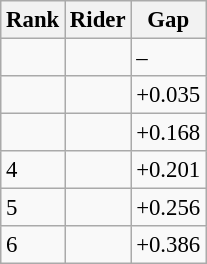<table class="wikitable" style="font-size:95%" style="text-align:center; width:35em;">
<tr>
<th>Rank</th>
<th>Rider</th>
<th>Gap</th>
</tr>
<tr>
<td></td>
<td align="left"></td>
<td>–</td>
</tr>
<tr>
<td></td>
<td align="left"></td>
<td>+0.035</td>
</tr>
<tr>
<td></td>
<td align=left></td>
<td>+0.168</td>
</tr>
<tr>
<td>4</td>
<td align="left"></td>
<td>+0.201</td>
</tr>
<tr>
<td>5</td>
<td align="left"></td>
<td>+0.256</td>
</tr>
<tr>
<td>6</td>
<td align="left"></td>
<td>+0.386</td>
</tr>
</table>
